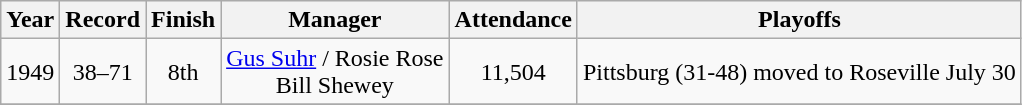<table class="wikitable">
<tr style="background: #F2F2F2;">
<th>Year</th>
<th>Record</th>
<th>Finish</th>
<th>Manager</th>
<th>Attendance</th>
<th>Playoffs</th>
</tr>
<tr align=center>
<td>1949</td>
<td>38–71</td>
<td>8th</td>
<td><a href='#'>Gus Suhr</a> / Rosie Rose <br> Bill Shewey</td>
<td>11,504</td>
<td>Pittsburg (31-48) moved to Roseville July 30</td>
</tr>
<tr align=center>
</tr>
</table>
